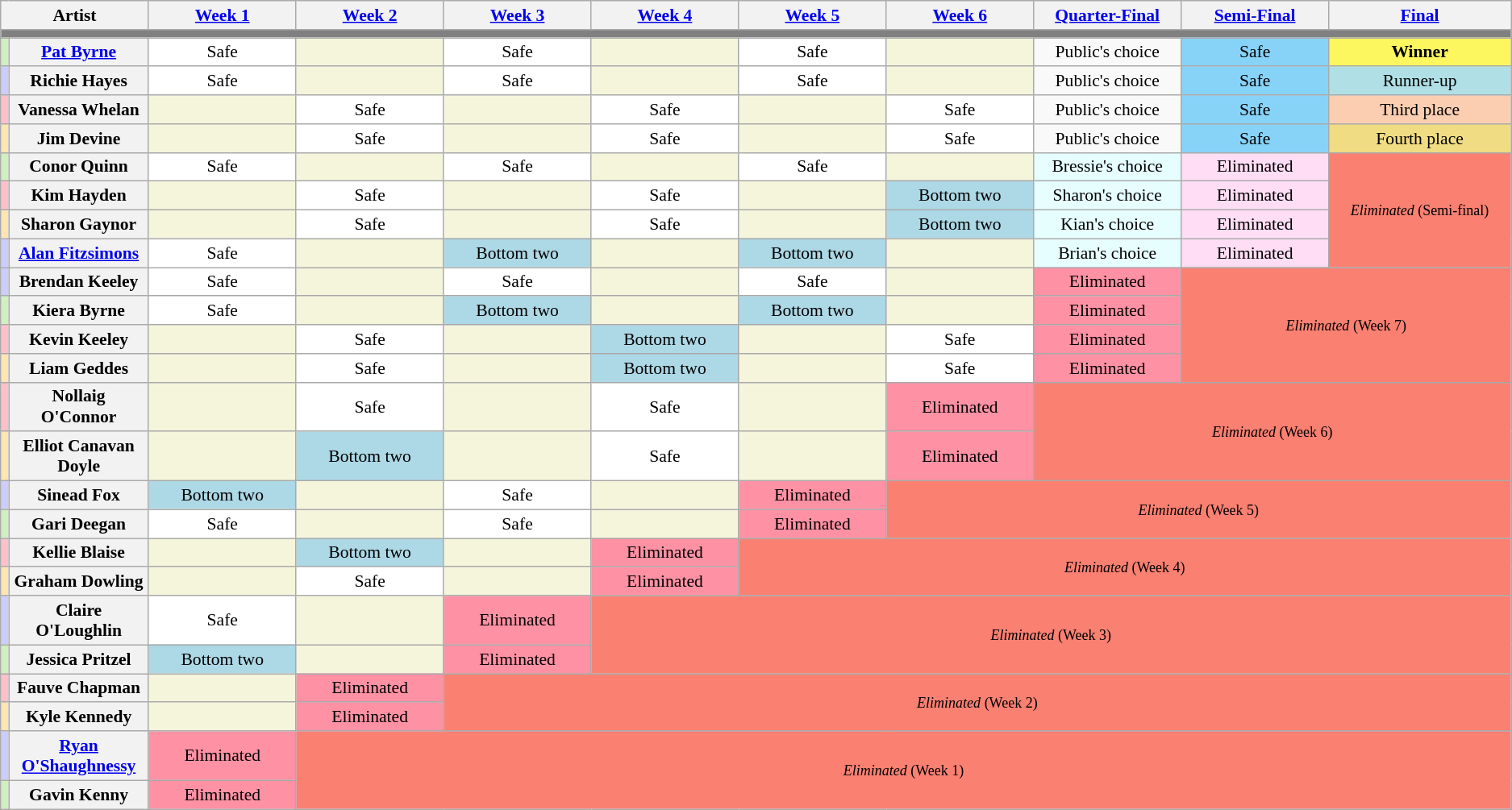<table class="wikitable plainrowheaders"  style="text-align:center; font-size:90%;">
<tr>
<th colspan="2">Artist</th>
<th style="width:8em;"><a href='#'>Week 1</a></th>
<th style="width:8em;"><a href='#'>Week 2</a></th>
<th style="width:8em;"><a href='#'>Week 3</a></th>
<th style="width:8em;"><a href='#'>Week 4</a></th>
<th style="width:8em;"><a href='#'>Week 5</a></th>
<th style="width:8em;"><a href='#'>Week 6</a></th>
<th style="width:8em;"><a href='#'>Quarter-Final</a></th>
<th style="width:8em;"><a href='#'>Semi-Final</a></th>
<th style="width:10em;"><a href='#'>Final</a></th>
</tr>
<tr>
<th colspan="12" style="background:grey;"></th>
</tr>
<tr>
<td style="background:#d0f0c0;"></td>
<th><a href='#'>Pat Byrne</a></th>
<td style="background:#FFFFFF;">Safe</td>
<td style="background:#F5F5DC;"></td>
<td style="background:#FFFFFF;">Safe</td>
<td style="background:#F5F5DC;"></td>
<td style="background:#FFFFFF;">Safe</td>
<td style="background:#F5F5DC;"></td>
<td>Public's choice</td>
<td style="background:#87D3F8;">Safe</td>
<td style="background:#FCF75E"><strong>Winner</strong></td>
</tr>
<tr>
<td style="background:#ccf;"></td>
<th>Richie Hayes</th>
<td style="background:#FFFFFF;">Safe</td>
<td style="background:#F5F5DC;"></td>
<td style="background:#FFFFFF;">Safe</td>
<td style="background:#F5F5DC;"></td>
<td style="background:#FFFFFF;">Safe</td>
<td style="background:#F5F5DC;"></td>
<td>Public's choice</td>
<td style="background:#87D3F8;">Safe</td>
<td style="background:#B0E0E6">Runner-up</td>
</tr>
<tr>
<td style="background:pink;"></td>
<th>Vanessa Whelan</th>
<td style="background:#F5F5DC;"></td>
<td style="background:#FFFFFF;">Safe</td>
<td style="background:#F5F5DC;"></td>
<td style="background:#FFFFFF;">Safe</td>
<td style="background:#F5F5DC;"></td>
<td style="background:#FFFFFF;">Safe</td>
<td>Public's choice</td>
<td style="background:#87D3F8;">Safe</td>
<td style="background:#FBCEB1">Third place</td>
</tr>
<tr>
<td style="background:#ffe5b4;"></td>
<th>Jim Devine</th>
<td style="background:#F5F5DC;"></td>
<td style="background:#FFFFFF;">Safe</td>
<td style="background:#F5F5DC;"></td>
<td style="background:#FFFFFF;">Safe</td>
<td style="background:#F5F5DC;"></td>
<td style="background:#FFFFFF;">Safe</td>
<td>Public's choice</td>
<td style="background:#87D3F8;">Safe</td>
<td style="background:#F0DC82">Fourth place</td>
</tr>
<tr>
<td style="background:#d0f0c0;"></td>
<th>Conor Quinn</th>
<td style="background:#FFFFFF;">Safe</td>
<td style="background:#F5F5DC;"></td>
<td style="background:#FFFFFF;">Safe</td>
<td style="background:#F5F5DC;"></td>
<td style="background:#FFFFFF;">Safe</td>
<td style="background:#F5F5DC;"></td>
<td style="background:#E7FEFF;">Bressie's choice</td>
<td style="background:#FFDDF4;">Eliminated</td>
<td rowspan="4" style="background:salmon"><small><em>Eliminated</em> (Semi-final)</small></td>
</tr>
<tr>
<td style="background:pink;"></td>
<th>Kim Hayden</th>
<td style="background:#F5F5DC;"></td>
<td style="background:#FFFFFF;">Safe</td>
<td style="background:#F5F5DC;"></td>
<td style="background:#FFFFFF;">Safe</td>
<td style="background:#F5F5DC;"></td>
<td style="background:lightblue;">Bottom two</td>
<td style="background:#E7FEFF;">Sharon's choice</td>
<td style="background:#FFDDF4;">Eliminated</td>
</tr>
<tr>
<td style="background:#ffe5b4;"></td>
<th>Sharon Gaynor</th>
<td style="background:#F5F5DC;"></td>
<td style="background:#FFFFFF;">Safe</td>
<td style="background:#F5F5DC;"></td>
<td style="background:#FFFFFF;">Safe</td>
<td style="background:#F5F5DC;"></td>
<td style="background:lightblue">Bottom two</td>
<td style="background:#E7FEFF;">Kian's choice</td>
<td style="background:#FFDDF4;">Eliminated</td>
</tr>
<tr>
<td style="background:#ccf;"></td>
<th><a href='#'>Alan Fitzsimons</a></th>
<td style="background:#FFFFFF;">Safe</td>
<td style="background:#F5F5DC;"></td>
<td style="background:lightblue">Bottom two</td>
<td style="background:#F5F5DC;"></td>
<td style="background:lightblue;">Bottom two</td>
<td style="background:#F5F5DC;"></td>
<td style="background:#E7FEFF;">Brian's choice</td>
<td style="background:#FFDDF4;">Eliminated</td>
</tr>
<tr>
<td style="background:#ccf;"></td>
<th>Brendan Keeley</th>
<td style="background:#FFFFFF;">Safe</td>
<td style="background:#F5F5DC;"></td>
<td style="background:#FFFFFF;">Safe</td>
<td style="background:#F5F5DC;"></td>
<td style="background:#FFFFFF;">Safe</td>
<td style="background:#F5F5DC;"></td>
<td style="background:#FF91A4;">Eliminated</td>
<td rowspan="4" colspan="2" style="background:salmon"><small><em>Eliminated</em> (Week 7)</small></td>
</tr>
<tr>
<td style="background:#d0f0c0;"></td>
<th>Kiera Byrne</th>
<td style="background:#FFFFFF;">Safe</td>
<td style="background:#F5F5DC;"></td>
<td style="background:lightblue">Bottom two</td>
<td style="background:#F5F5DC;"></td>
<td style="background:lightblue;">Bottom two</td>
<td style="background:#F5F5DC;"></td>
<td style="background:#FF91A4;">Eliminated</td>
</tr>
<tr>
<td style="background:pink;"></td>
<th>Kevin Keeley</th>
<td style="background:#F5F5DC;"></td>
<td style="background:#FFFFFF;">Safe</td>
<td style="background:#F5F5DC;"></td>
<td style="background:lightblue;">Bottom two</td>
<td style="background:#F5F5DC;"></td>
<td style="background:#FFFFFF;">Safe</td>
<td style="background:#FF91A4;">Eliminated</td>
</tr>
<tr>
<td style="background:#ffe5b4;"></td>
<th>Liam Geddes</th>
<td style="background:#F5F5DC;"></td>
<td style="background:#FFFFFF;">Safe</td>
<td style="background:#F5F5DC;"></td>
<td style="background:lightblue;">Bottom two</td>
<td style="background:#F5F5DC;"></td>
<td style="background:#FFFFFF;">Safe</td>
<td style="background:#FF91A4;">Eliminated</td>
</tr>
<tr>
<td style="background:pink;"></td>
<th>Nollaig O'Connor</th>
<td style="background:#F5F5DC;"></td>
<td style="background:#FFFFFF;">Safe</td>
<td style="background:#F5F5DC;"></td>
<td style="background:#FFFFFF;">Safe</td>
<td style="background:#F5F5DC;"></td>
<td style="background:#FF91A4;">Eliminated</td>
<td rowspan="2" colspan="5" style="background:salmon"><small><em>Eliminated</em> (Week 6)</small></td>
</tr>
<tr>
<td style="background:#ffe5b4;"></td>
<th>Elliot Canavan Doyle</th>
<td style="background:#F5F5DC;"></td>
<td style="background:lightblue;">Bottom two</td>
<td style="background:#F5F5DC;"></td>
<td style="background:#FFFFFF;">Safe</td>
<td style="background:#F5F5DC;"></td>
<td style="background:#FF91A4">Eliminated</td>
</tr>
<tr>
<td style="background:#ccf;"></td>
<th>Sinead Fox</th>
<td style="background:lightblue">Bottom two</td>
<td style="background:#F5F5DC;"></td>
<td style="background:#FFFFFF;">Safe</td>
<td style="background:#F5F5DC;"></td>
<td style="background:#FF91A4;">Eliminated</td>
<td rowspan="2" colspan="5" style="background:salmon"><small><em>Eliminated</em> (Week 5)</small></td>
</tr>
<tr>
<td style="background:#d0f0c0;"></td>
<th>Gari Deegan</th>
<td style="background:#FFFFFF;">Safe</td>
<td style="background:#F5F5DC;"></td>
<td style="background:#FFFFFF;">Safe</td>
<td style="background:#F5F5DC;"></td>
<td style="background:#FF91A4;">Eliminated</td>
</tr>
<tr>
<td style="background:pink;"></td>
<th>Kellie Blaise</th>
<td style="background:#F5F5DC;"></td>
<td style="background:lightblue;">Bottom two</td>
<td style="background:#F5F5DC;"></td>
<td style="background:#FF91A4">Eliminated</td>
<td rowspan="2" colspan="5" style="background:salmon"><small><em>Eliminated</em> (Week 4)</small></td>
</tr>
<tr>
<td style="background:#ffe5b4;"></td>
<th>Graham Dowling</th>
<td style="background:#F5F5DC;"></td>
<td style="background:#FFFFFF;">Safe</td>
<td style="background:#F5F5DC;"></td>
<td style="background:#FF91A4">Eliminated</td>
</tr>
<tr>
<td style="background:#ccf;"></td>
<th>Claire O'Loughlin</th>
<td style="background:#FFFFFF;">Safe</td>
<td style="background:#F5F5DC;"></td>
<td style="background:#FF91A4">Eliminated</td>
<td rowspan="2" colspan="6" style="background:salmon"><small><em>Eliminated</em> (Week 3)</small></td>
</tr>
<tr>
<td style="background:#d0f0c0;"></td>
<th>Jessica Pritzel</th>
<td style="background:lightblue">Bottom two</td>
<td style="background:#F5F5DC;"></td>
<td style="background:#FF91A4">Eliminated</td>
</tr>
<tr>
<td style="background:pink;"></td>
<th>Fauve Chapman</th>
<td style="background:#F5F5DC;"></td>
<td style="background:#FF91A4">Eliminated</td>
<td rowspan="2" colspan="7" style="background:salmon"><small><em>Eliminated</em> (Week 2)</small></td>
</tr>
<tr>
<td style="background:#ffe5b4;"></td>
<th>Kyle Kennedy</th>
<td style="background:#F5F5DC;"></td>
<td style="background:#FF91A4">Eliminated</td>
</tr>
<tr>
<td style="background:#ccf;"></td>
<th><a href='#'>Ryan O'Shaughnessy</a></th>
<td style="background:#FF91A4">Eliminated</td>
<td rowspan="2" colspan="8" style="background:salmon"><small><em>Eliminated</em> (Week 1)</small></td>
</tr>
<tr>
<td style="background:#d0f0c0;"></td>
<th>Gavin Kenny</th>
<td style="background:#FF91A4;">Eliminated</td>
</tr>
</table>
